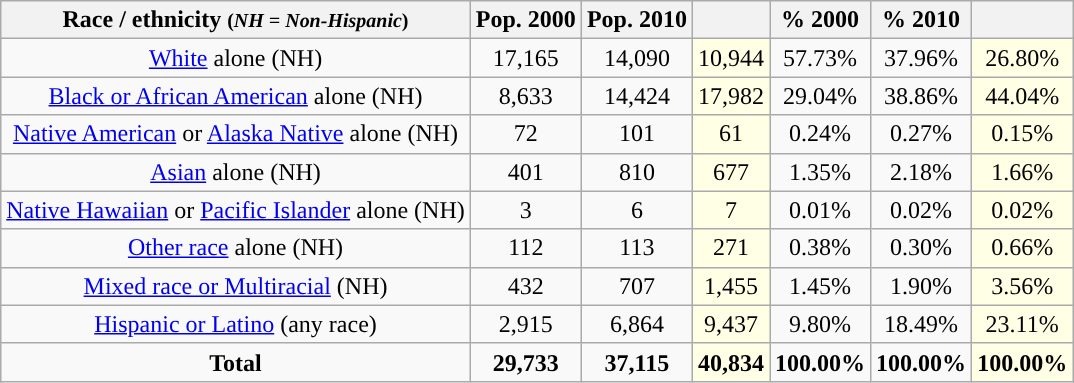<table class="wikitable" style="text-align:center;">
<tr>
<th>Race / ethnicity <small>(<em>NH = Non-Hispanic</em>)</small></th>
<th>Pop. 2000</th>
<th>Pop. 2010</th>
<th></th>
<th>% 2000</th>
<th>% 2010</th>
<th></th>
</tr>
<tr>
<td><a href='#'>White</a> alone (NH)</td>
<td>17,165</td>
<td>14,090</td>
<td style='background: #ffffe6;'>10,944</td>
<td>57.73%</td>
<td>37.96%</td>
<td style='background: #ffffe6;'>26.80%</td>
</tr>
<tr>
<td><a href='#'>Black or African American</a> alone (NH)</td>
<td>8,633</td>
<td>14,424</td>
<td style='background: #ffffe6;'>17,982</td>
<td>29.04%</td>
<td>38.86%</td>
<td style='background: #ffffe6;'>44.04%</td>
</tr>
<tr>
<td><a href='#'>Native American</a> or <a href='#'>Alaska Native</a> alone (NH)</td>
<td>72</td>
<td>101</td>
<td style='background: #ffffe6;'>61</td>
<td>0.24%</td>
<td>0.27%</td>
<td style='background: #ffffe6;'>0.15%</td>
</tr>
<tr>
<td><a href='#'>Asian</a> alone (NH)</td>
<td>401</td>
<td>810</td>
<td style='background: #ffffe6;'>677</td>
<td>1.35%</td>
<td>2.18%</td>
<td style='background: #ffffe6;'>1.66%</td>
</tr>
<tr>
<td><a href='#'>Native Hawaiian</a> or <a href='#'>Pacific Islander</a> alone (NH)</td>
<td>3</td>
<td>6</td>
<td style='background: #ffffe6;'>7</td>
<td>0.01%</td>
<td>0.02%</td>
<td style='background: #ffffe6;'>0.02%</td>
</tr>
<tr>
<td><a href='#'>Other race</a> alone (NH)</td>
<td>112</td>
<td>113</td>
<td style='background: #ffffe6;'>271</td>
<td>0.38%</td>
<td>0.30%</td>
<td style='background: #ffffe6;'>0.66%</td>
</tr>
<tr>
<td><a href='#'>Mixed race or Multiracial</a> (NH)</td>
<td>432</td>
<td>707</td>
<td style='background: #ffffe6;'>1,455</td>
<td>1.45%</td>
<td>1.90%</td>
<td style='background: #ffffe6;'>3.56%</td>
</tr>
<tr>
<td><a href='#'>Hispanic or Latino</a> (any race)</td>
<td>2,915</td>
<td>6,864</td>
<td style='background: #ffffe6;'>9,437</td>
<td>9.80%</td>
<td>18.49%</td>
<td style='background: #ffffe6;'>23.11%</td>
</tr>
<tr>
<td><strong>Total</strong></td>
<td><strong>29,733</strong></td>
<td><strong>37,115</strong></td>
<td style='background: #ffffe6;'><strong>40,834</strong></td>
<td><strong>100.00%</strong></td>
<td><strong>100.00%</strong></td>
<td style='background: #ffffe6;'><strong>100.00%</strong></td>
</tr>
</table>
